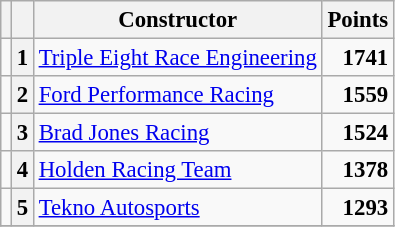<table class="wikitable" style="font-size: 95%;">
<tr>
<th></th>
<th></th>
<th>Constructor</th>
<th>Points</th>
</tr>
<tr>
<td></td>
<th>1</th>
<td><a href='#'>Triple Eight Race Engineering</a></td>
<td align="right"><strong>1741</strong></td>
</tr>
<tr>
<td></td>
<th>2</th>
<td><a href='#'>Ford Performance Racing</a></td>
<td align="right"><strong>1559</strong></td>
</tr>
<tr>
<td></td>
<th>3</th>
<td><a href='#'>Brad Jones Racing</a></td>
<td align="right"><strong>1524</strong></td>
</tr>
<tr>
<td></td>
<th>4</th>
<td><a href='#'>Holden Racing Team</a></td>
<td align="right"><strong>1378</strong></td>
</tr>
<tr>
<td></td>
<th>5</th>
<td><a href='#'>Tekno Autosports</a></td>
<td align="right"><strong>1293</strong></td>
</tr>
<tr>
</tr>
</table>
